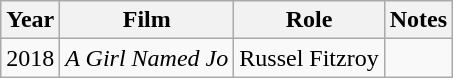<table class="wikitable">
<tr>
<th>Year</th>
<th>Film</th>
<th>Role</th>
<th>Notes</th>
</tr>
<tr>
<td>2018</td>
<td><em>A Girl Named Jo</em></td>
<td>Russel Fitzroy</td>
<td></td>
</tr>
</table>
